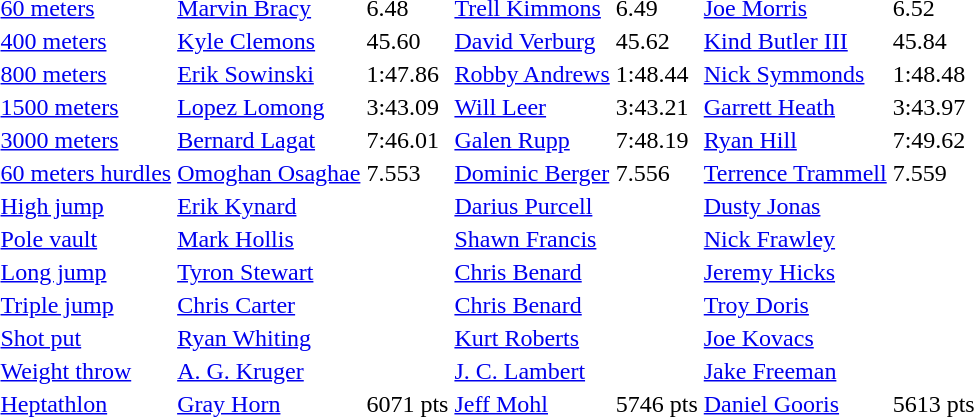<table>
<tr>
<td><a href='#'>60 meters</a></td>
<td><a href='#'>Marvin Bracy</a></td>
<td>6.48</td>
<td><a href='#'>Trell Kimmons</a></td>
<td>6.49</td>
<td><a href='#'>Joe Morris</a></td>
<td>6.52</td>
</tr>
<tr>
<td><a href='#'>400 meters</a></td>
<td><a href='#'>Kyle Clemons</a></td>
<td>45.60</td>
<td><a href='#'>David Verburg</a></td>
<td>45.62</td>
<td><a href='#'>Kind Butler III</a></td>
<td>45.84</td>
</tr>
<tr>
<td><a href='#'>800 meters</a></td>
<td><a href='#'>Erik Sowinski</a></td>
<td>1:47.86</td>
<td><a href='#'>Robby Andrews</a></td>
<td>1:48.44</td>
<td><a href='#'>Nick Symmonds</a></td>
<td>1:48.48</td>
</tr>
<tr>
<td><a href='#'>1500 meters</a></td>
<td><a href='#'>Lopez Lomong</a></td>
<td>3:43.09</td>
<td><a href='#'>Will Leer</a></td>
<td>3:43.21</td>
<td><a href='#'>Garrett Heath</a></td>
<td>3:43.97</td>
</tr>
<tr>
<td><a href='#'>3000 meters</a></td>
<td><a href='#'>Bernard Lagat</a></td>
<td>7:46.01</td>
<td><a href='#'>Galen Rupp</a></td>
<td>7:48.19</td>
<td><a href='#'>Ryan Hill</a></td>
<td>7:49.62</td>
</tr>
<tr>
<td><a href='#'>60 meters hurdles</a></td>
<td><a href='#'>Omoghan Osaghae</a></td>
<td>7.553</td>
<td><a href='#'>Dominic Berger</a></td>
<td>7.556</td>
<td><a href='#'>Terrence Trammell</a></td>
<td>7.559</td>
</tr>
<tr>
<td><a href='#'>High jump</a></td>
<td><a href='#'>Erik Kynard</a></td>
<td></td>
<td><a href='#'>Darius Purcell</a></td>
<td></td>
<td><a href='#'>Dusty Jonas</a></td>
<td></td>
</tr>
<tr>
<td><a href='#'>Pole vault</a></td>
<td><a href='#'>Mark Hollis</a></td>
<td></td>
<td><a href='#'>Shawn Francis</a></td>
<td></td>
<td><a href='#'>Nick Frawley</a></td>
<td></td>
</tr>
<tr>
<td><a href='#'>Long jump</a></td>
<td><a href='#'>Tyron Stewart</a></td>
<td></td>
<td><a href='#'>Chris Benard</a></td>
<td></td>
<td><a href='#'>Jeremy Hicks</a></td>
<td></td>
</tr>
<tr>
<td><a href='#'>Triple jump</a></td>
<td><a href='#'>Chris Carter</a></td>
<td></td>
<td><a href='#'>Chris Benard</a></td>
<td></td>
<td><a href='#'>Troy Doris</a></td>
<td></td>
</tr>
<tr>
<td><a href='#'>Shot put</a></td>
<td><a href='#'>Ryan Whiting</a></td>
<td> </td>
<td><a href='#'>Kurt Roberts</a></td>
<td></td>
<td><a href='#'>Joe Kovacs</a></td>
<td></td>
</tr>
<tr>
<td><a href='#'>Weight throw</a></td>
<td><a href='#'>A. G. Kruger</a></td>
<td></td>
<td><a href='#'>J. C. Lambert</a></td>
<td></td>
<td><a href='#'>Jake Freeman</a></td>
<td></td>
</tr>
<tr>
<td><a href='#'>Heptathlon</a></td>
<td><a href='#'>Gray Horn</a></td>
<td>6071 pts</td>
<td><a href='#'>Jeff Mohl</a></td>
<td>5746 pts</td>
<td><a href='#'>Daniel Gooris</a></td>
<td>5613 pts</td>
</tr>
</table>
